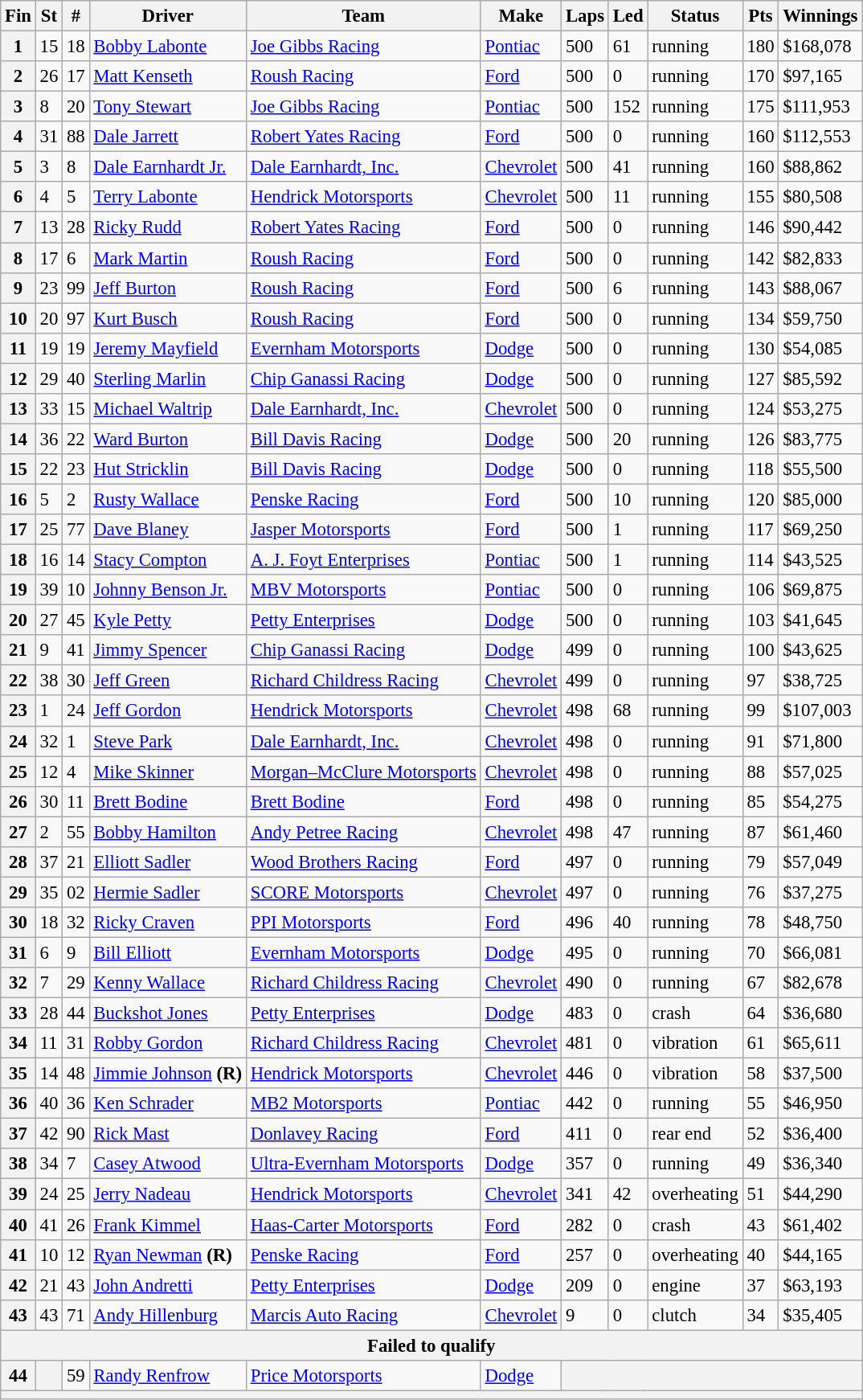<table class="wikitable" style="font-size:95%">
<tr>
<th>Fin</th>
<th>St</th>
<th>#</th>
<th>Driver</th>
<th>Team</th>
<th>Make</th>
<th>Laps</th>
<th>Led</th>
<th>Status</th>
<th>Pts</th>
<th>Winnings</th>
</tr>
<tr>
<th>1</th>
<td>15</td>
<td>18</td>
<td><a href='#'>Bobby Labonte</a></td>
<td><a href='#'>Joe Gibbs Racing</a></td>
<td><a href='#'>Pontiac</a></td>
<td>500</td>
<td>61</td>
<td>running</td>
<td>180</td>
<td>$168,078</td>
</tr>
<tr>
<th>2</th>
<td>26</td>
<td>17</td>
<td><a href='#'>Matt Kenseth</a></td>
<td><a href='#'>Roush Racing</a></td>
<td><a href='#'>Ford</a></td>
<td>500</td>
<td>0</td>
<td>running</td>
<td>170</td>
<td>$97,165</td>
</tr>
<tr>
<th>3</th>
<td>8</td>
<td>20</td>
<td><a href='#'>Tony Stewart</a></td>
<td><a href='#'>Joe Gibbs Racing</a></td>
<td><a href='#'>Pontiac</a></td>
<td>500</td>
<td>152</td>
<td>running</td>
<td>175</td>
<td>$111,953</td>
</tr>
<tr>
<th>4</th>
<td>31</td>
<td>88</td>
<td><a href='#'>Dale Jarrett</a></td>
<td><a href='#'>Robert Yates Racing</a></td>
<td><a href='#'>Ford</a></td>
<td>500</td>
<td>0</td>
<td>running</td>
<td>160</td>
<td>$112,553</td>
</tr>
<tr>
<th>5</th>
<td>3</td>
<td>8</td>
<td><a href='#'>Dale Earnhardt Jr.</a></td>
<td><a href='#'>Dale Earnhardt, Inc.</a></td>
<td><a href='#'>Chevrolet</a></td>
<td>500</td>
<td>41</td>
<td>running</td>
<td>160</td>
<td>$88,862</td>
</tr>
<tr>
<th>6</th>
<td>4</td>
<td>5</td>
<td><a href='#'>Terry Labonte</a></td>
<td><a href='#'>Hendrick Motorsports</a></td>
<td><a href='#'>Chevrolet</a></td>
<td>500</td>
<td>11</td>
<td>running</td>
<td>155</td>
<td>$80,508</td>
</tr>
<tr>
<th>7</th>
<td>13</td>
<td>28</td>
<td><a href='#'>Ricky Rudd</a></td>
<td><a href='#'>Robert Yates Racing</a></td>
<td><a href='#'>Ford</a></td>
<td>500</td>
<td>0</td>
<td>running</td>
<td>146</td>
<td>$90,442</td>
</tr>
<tr>
<th>8</th>
<td>17</td>
<td>6</td>
<td><a href='#'>Mark Martin</a></td>
<td><a href='#'>Roush Racing</a></td>
<td><a href='#'>Ford</a></td>
<td>500</td>
<td>0</td>
<td>running</td>
<td>142</td>
<td>$82,833</td>
</tr>
<tr>
<th>9</th>
<td>23</td>
<td>99</td>
<td><a href='#'>Jeff Burton</a></td>
<td><a href='#'>Roush Racing</a></td>
<td><a href='#'>Ford</a></td>
<td>500</td>
<td>6</td>
<td>running</td>
<td>143</td>
<td>$88,067</td>
</tr>
<tr>
<th>10</th>
<td>20</td>
<td>97</td>
<td><a href='#'>Kurt Busch</a></td>
<td><a href='#'>Roush Racing</a></td>
<td><a href='#'>Ford</a></td>
<td>500</td>
<td>0</td>
<td>running</td>
<td>134</td>
<td>$59,750</td>
</tr>
<tr>
<th>11</th>
<td>19</td>
<td>19</td>
<td><a href='#'>Jeremy Mayfield</a></td>
<td><a href='#'>Evernham Motorsports</a></td>
<td><a href='#'>Dodge</a></td>
<td>500</td>
<td>0</td>
<td>running</td>
<td>130</td>
<td>$54,085</td>
</tr>
<tr>
<th>12</th>
<td>29</td>
<td>40</td>
<td><a href='#'>Sterling Marlin</a></td>
<td><a href='#'>Chip Ganassi Racing</a></td>
<td><a href='#'>Dodge</a></td>
<td>500</td>
<td>0</td>
<td>running</td>
<td>127</td>
<td>$85,592</td>
</tr>
<tr>
<th>13</th>
<td>33</td>
<td>15</td>
<td><a href='#'>Michael Waltrip</a></td>
<td><a href='#'>Dale Earnhardt, Inc.</a></td>
<td><a href='#'>Chevrolet</a></td>
<td>500</td>
<td>0</td>
<td>running</td>
<td>124</td>
<td>$53,275</td>
</tr>
<tr>
<th>14</th>
<td>36</td>
<td>22</td>
<td><a href='#'>Ward Burton</a></td>
<td><a href='#'>Bill Davis Racing</a></td>
<td><a href='#'>Dodge</a></td>
<td>500</td>
<td>20</td>
<td>running</td>
<td>126</td>
<td>$83,775</td>
</tr>
<tr>
<th>15</th>
<td>22</td>
<td>23</td>
<td><a href='#'>Hut Stricklin</a></td>
<td><a href='#'>Bill Davis Racing</a></td>
<td><a href='#'>Dodge</a></td>
<td>500</td>
<td>0</td>
<td>running</td>
<td>118</td>
<td>$55,500</td>
</tr>
<tr>
<th>16</th>
<td>5</td>
<td>2</td>
<td><a href='#'>Rusty Wallace</a></td>
<td><a href='#'>Penske Racing</a></td>
<td><a href='#'>Ford</a></td>
<td>500</td>
<td>10</td>
<td>running</td>
<td>120</td>
<td>$85,000</td>
</tr>
<tr>
<th>17</th>
<td>25</td>
<td>77</td>
<td><a href='#'>Dave Blaney</a></td>
<td><a href='#'>Jasper Motorsports</a></td>
<td><a href='#'>Ford</a></td>
<td>500</td>
<td>1</td>
<td>running</td>
<td>117</td>
<td>$69,250</td>
</tr>
<tr>
<th>18</th>
<td>16</td>
<td>14</td>
<td><a href='#'>Stacy Compton</a></td>
<td><a href='#'>A. J. Foyt Enterprises</a></td>
<td><a href='#'>Pontiac</a></td>
<td>500</td>
<td>1</td>
<td>running</td>
<td>114</td>
<td>$43,525</td>
</tr>
<tr>
<th>19</th>
<td>39</td>
<td>10</td>
<td><a href='#'>Johnny Benson Jr.</a></td>
<td><a href='#'>MBV Motorsports</a></td>
<td><a href='#'>Pontiac</a></td>
<td>500</td>
<td>0</td>
<td>running</td>
<td>106</td>
<td>$69,875</td>
</tr>
<tr>
<th>20</th>
<td>27</td>
<td>45</td>
<td><a href='#'>Kyle Petty</a></td>
<td><a href='#'>Petty Enterprises</a></td>
<td><a href='#'>Dodge</a></td>
<td>500</td>
<td>0</td>
<td>running</td>
<td>103</td>
<td>$41,645</td>
</tr>
<tr>
<th>21</th>
<td>9</td>
<td>41</td>
<td><a href='#'>Jimmy Spencer</a></td>
<td><a href='#'>Chip Ganassi Racing</a></td>
<td><a href='#'>Dodge</a></td>
<td>499</td>
<td>0</td>
<td>running</td>
<td>100</td>
<td>$43,625</td>
</tr>
<tr>
<th>22</th>
<td>38</td>
<td>30</td>
<td><a href='#'>Jeff Green</a></td>
<td><a href='#'>Richard Childress Racing</a></td>
<td><a href='#'>Chevrolet</a></td>
<td>499</td>
<td>0</td>
<td>running</td>
<td>97</td>
<td>$38,725</td>
</tr>
<tr>
<th>23</th>
<td>1</td>
<td>24</td>
<td><a href='#'>Jeff Gordon</a></td>
<td><a href='#'>Hendrick Motorsports</a></td>
<td><a href='#'>Chevrolet</a></td>
<td>498</td>
<td>68</td>
<td>running</td>
<td>99</td>
<td>$107,003</td>
</tr>
<tr>
<th>24</th>
<td>32</td>
<td>1</td>
<td><a href='#'>Steve Park</a></td>
<td><a href='#'>Dale Earnhardt, Inc.</a></td>
<td><a href='#'>Chevrolet</a></td>
<td>498</td>
<td>0</td>
<td>running</td>
<td>91</td>
<td>$71,800</td>
</tr>
<tr>
<th>25</th>
<td>12</td>
<td>4</td>
<td><a href='#'>Mike Skinner</a></td>
<td><a href='#'>Morgan–McClure Motorsports</a></td>
<td><a href='#'>Chevrolet</a></td>
<td>498</td>
<td>0</td>
<td>running</td>
<td>88</td>
<td>$57,025</td>
</tr>
<tr>
<th>26</th>
<td>30</td>
<td>11</td>
<td><a href='#'>Brett Bodine</a></td>
<td><a href='#'>Brett Bodine</a></td>
<td><a href='#'>Ford</a></td>
<td>498</td>
<td>0</td>
<td>running</td>
<td>85</td>
<td>$54,275</td>
</tr>
<tr>
<th>27</th>
<td>2</td>
<td>55</td>
<td><a href='#'>Bobby Hamilton</a></td>
<td><a href='#'>Andy Petree Racing</a></td>
<td><a href='#'>Chevrolet</a></td>
<td>498</td>
<td>47</td>
<td>running</td>
<td>87</td>
<td>$61,460</td>
</tr>
<tr>
<th>28</th>
<td>37</td>
<td>21</td>
<td><a href='#'>Elliott Sadler</a></td>
<td><a href='#'>Wood Brothers Racing</a></td>
<td><a href='#'>Ford</a></td>
<td>497</td>
<td>0</td>
<td>running</td>
<td>79</td>
<td>$57,049</td>
</tr>
<tr>
<th>29</th>
<td>35</td>
<td>02</td>
<td><a href='#'>Hermie Sadler</a></td>
<td><a href='#'>SCORE Motorsports</a></td>
<td><a href='#'>Chevrolet</a></td>
<td>497</td>
<td>0</td>
<td>running</td>
<td>76</td>
<td>$37,275</td>
</tr>
<tr>
<th>30</th>
<td>18</td>
<td>32</td>
<td><a href='#'>Ricky Craven</a></td>
<td><a href='#'>PPI Motorsports</a></td>
<td><a href='#'>Ford</a></td>
<td>496</td>
<td>40</td>
<td>running</td>
<td>78</td>
<td>$48,750</td>
</tr>
<tr>
<th>31</th>
<td>6</td>
<td>9</td>
<td><a href='#'>Bill Elliott</a></td>
<td><a href='#'>Evernham Motorsports</a></td>
<td><a href='#'>Dodge</a></td>
<td>495</td>
<td>0</td>
<td>running</td>
<td>70</td>
<td>$66,081</td>
</tr>
<tr>
<th>32</th>
<td>7</td>
<td>29</td>
<td><a href='#'>Kenny Wallace</a></td>
<td><a href='#'>Richard Childress Racing</a></td>
<td><a href='#'>Chevrolet</a></td>
<td>490</td>
<td>0</td>
<td>running</td>
<td>67</td>
<td>$82,678</td>
</tr>
<tr>
<th>33</th>
<td>28</td>
<td>44</td>
<td><a href='#'>Buckshot Jones</a></td>
<td><a href='#'>Petty Enterprises</a></td>
<td><a href='#'>Dodge</a></td>
<td>483</td>
<td>0</td>
<td>crash</td>
<td>64</td>
<td>$36,680</td>
</tr>
<tr>
<th>34</th>
<td>11</td>
<td>31</td>
<td><a href='#'>Robby Gordon</a></td>
<td><a href='#'>Richard Childress Racing</a></td>
<td><a href='#'>Chevrolet</a></td>
<td>481</td>
<td>0</td>
<td>vibration</td>
<td>61</td>
<td>$65,611</td>
</tr>
<tr>
<th>35</th>
<td>14</td>
<td>48</td>
<td><a href='#'>Jimmie Johnson</a> <strong>(R)</strong></td>
<td><a href='#'>Hendrick Motorsports</a></td>
<td><a href='#'>Chevrolet</a></td>
<td>446</td>
<td>0</td>
<td>vibration</td>
<td>58</td>
<td>$37,500</td>
</tr>
<tr>
<th>36</th>
<td>40</td>
<td>36</td>
<td><a href='#'>Ken Schrader</a></td>
<td><a href='#'>MB2 Motorsports</a></td>
<td><a href='#'>Pontiac</a></td>
<td>442</td>
<td>0</td>
<td>running</td>
<td>55</td>
<td>$46,950</td>
</tr>
<tr>
<th>37</th>
<td>42</td>
<td>90</td>
<td><a href='#'>Rick Mast</a></td>
<td><a href='#'>Donlavey Racing</a></td>
<td><a href='#'>Ford</a></td>
<td>411</td>
<td>0</td>
<td>rear end</td>
<td>52</td>
<td>$36,400</td>
</tr>
<tr>
<th>38</th>
<td>34</td>
<td>7</td>
<td><a href='#'>Casey Atwood</a></td>
<td><a href='#'>Ultra-Evernham Motorsports</a></td>
<td><a href='#'>Dodge</a></td>
<td>357</td>
<td>0</td>
<td>running</td>
<td>49</td>
<td>$36,340</td>
</tr>
<tr>
<th>39</th>
<td>24</td>
<td>25</td>
<td><a href='#'>Jerry Nadeau</a></td>
<td><a href='#'>Hendrick Motorsports</a></td>
<td><a href='#'>Chevrolet</a></td>
<td>341</td>
<td>42</td>
<td>overheating</td>
<td>51</td>
<td>$44,290</td>
</tr>
<tr>
<th>40</th>
<td>41</td>
<td>26</td>
<td><a href='#'>Frank Kimmel</a></td>
<td><a href='#'>Haas-Carter Motorsports</a></td>
<td><a href='#'>Ford</a></td>
<td>282</td>
<td>0</td>
<td>crash</td>
<td>43</td>
<td>$61,402</td>
</tr>
<tr>
<th>41</th>
<td>10</td>
<td>12</td>
<td><a href='#'>Ryan Newman</a> <strong>(R)</strong></td>
<td><a href='#'>Penske Racing</a></td>
<td><a href='#'>Ford</a></td>
<td>257</td>
<td>0</td>
<td>overheating</td>
<td>40</td>
<td>$44,165</td>
</tr>
<tr>
<th>42</th>
<td>21</td>
<td>43</td>
<td><a href='#'>John Andretti</a></td>
<td><a href='#'>Petty Enterprises</a></td>
<td><a href='#'>Dodge</a></td>
<td>209</td>
<td>0</td>
<td>engine</td>
<td>37</td>
<td>$63,193</td>
</tr>
<tr>
<th>43</th>
<td>43</td>
<td>71</td>
<td><a href='#'>Andy Hillenburg</a></td>
<td><a href='#'>Marcis Auto Racing</a></td>
<td><a href='#'>Chevrolet</a></td>
<td>9</td>
<td>0</td>
<td>clutch</td>
<td>34</td>
<td>$35,405</td>
</tr>
<tr>
<th colspan="11">Failed to qualify</th>
</tr>
<tr>
<th>44</th>
<th></th>
<td>59</td>
<td><a href='#'>Randy Renfrow</a></td>
<td><a href='#'>Price Motorsports</a></td>
<td><a href='#'>Dodge</a></td>
<th colspan="5"></th>
</tr>
<tr>
<th colspan="11"></th>
</tr>
</table>
